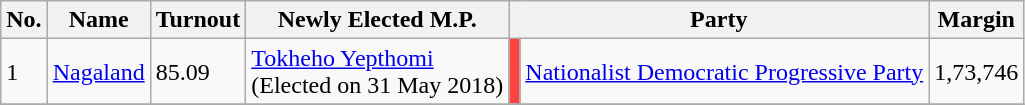<table class="wikitable sortable">
<tr>
<th>No.</th>
<th>Name</th>
<th>Turnout</th>
<th>Newly Elected M.P.</th>
<th Colspan=2>Party</th>
<th>Margin</th>
</tr>
<tr>
<td>1</td>
<td><a href='#'>Nagaland</a></td>
<td>85.09</td>
<td><a href='#'>Tokheho Yepthomi</a><br>(Elected on 31 May 2018)</td>
<td bgcolor=#FD4242></td>
<td><a href='#'>Nationalist Democratic Progressive Party</a></td>
<td>1,73,746</td>
</tr>
<tr>
</tr>
</table>
